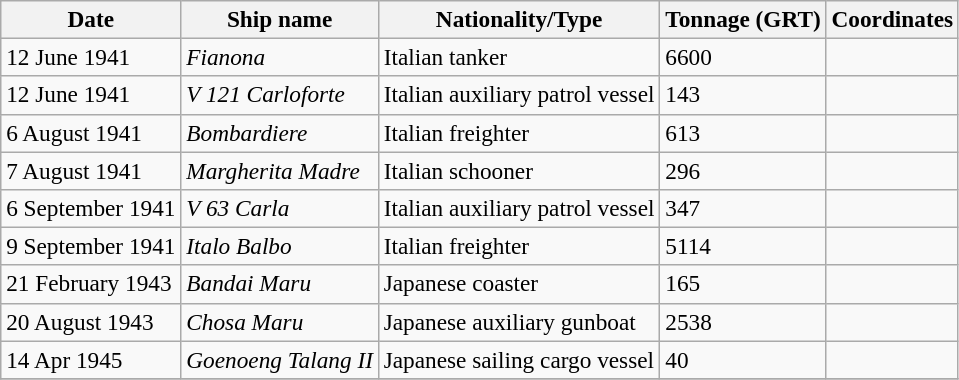<table class="wikitable" style="font-size:97%;">
<tr>
<th>Date</th>
<th>Ship name</th>
<th>Nationality/Type</th>
<th>Tonnage (GRT)</th>
<th>Coordinates</th>
</tr>
<tr>
<td>12 June 1941</td>
<td><em>Fianona</em></td>
<td>Italian tanker</td>
<td>6600</td>
<td></td>
</tr>
<tr>
<td>12 June 1941</td>
<td><em>V 121 Carloforte</em></td>
<td>Italian auxiliary patrol vessel</td>
<td>143</td>
<td></td>
</tr>
<tr>
<td>6 August 1941</td>
<td><em>Bombardiere</em></td>
<td>Italian freighter</td>
<td>613</td>
<td></td>
</tr>
<tr>
<td>7 August 1941</td>
<td><em>Margherita Madre</em></td>
<td>Italian schooner</td>
<td>296</td>
<td></td>
</tr>
<tr>
<td>6 September 1941</td>
<td><em>V 63 Carla</em></td>
<td>Italian auxiliary patrol vessel</td>
<td>347</td>
<td></td>
</tr>
<tr>
<td>9 September 1941</td>
<td><em>Italo Balbo</em></td>
<td>Italian freighter</td>
<td>5114</td>
<td></td>
</tr>
<tr>
<td>21 February 1943</td>
<td><em>Bandai Maru</em></td>
<td>Japanese coaster</td>
<td>165</td>
<td></td>
</tr>
<tr>
<td>20 August 1943</td>
<td><em>Chosa Maru</em></td>
<td>Japanese auxiliary gunboat</td>
<td>2538</td>
<td></td>
</tr>
<tr>
<td>14 Apr 1945</td>
<td><em>Goenoeng Talang II</em></td>
<td>Japanese sailing cargo vessel</td>
<td>40</td>
<td></td>
</tr>
<tr>
</tr>
</table>
